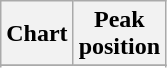<table class="wikitable sortable plainrowheaders" style="text-align:center;" border="1">
<tr>
<th scope="col">Chart</th>
<th scope="col">Peak<br>position</th>
</tr>
<tr>
</tr>
<tr>
</tr>
</table>
